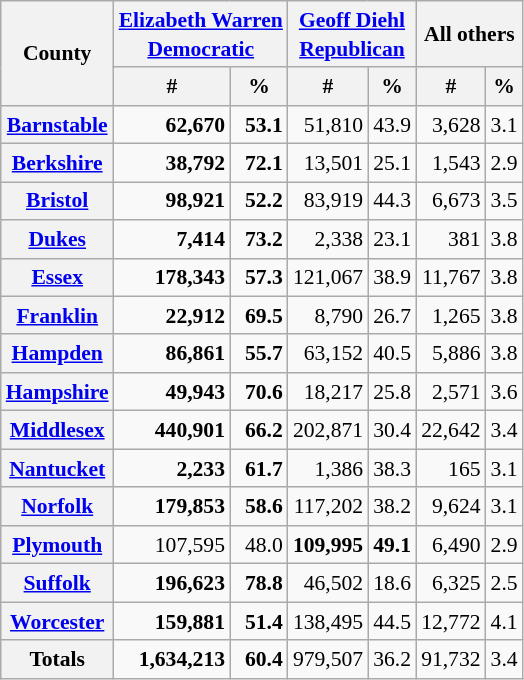<table class="wikitable sortable" style="text-align:right;font-size:90%;line-height:1.3">
<tr>
<th rowspan="2">County</th>
<th colspan="2"><a href='#'>Elizabeth Warren</a><br><a href='#'>Democratic</a></th>
<th colspan="2"><a href='#'>Geoff Diehl</a><br><a href='#'>Republican</a></th>
<th colspan="2">All others</th>
</tr>
<tr>
<th data-sort-type="number">#</th>
<th data-sort-type="number">%</th>
<th data-sort-type="number">#</th>
<th data-sort-type="number">%</th>
<th data-sort-type="number">#</th>
<th data-sort-type="number">%</th>
</tr>
<tr>
<th><a href='#'>Barnstable</a></th>
<td><strong>62,670</strong></td>
<td><strong>53.1</strong></td>
<td>51,810</td>
<td>43.9</td>
<td>3,628</td>
<td>3.1</td>
</tr>
<tr>
<th><a href='#'>Berkshire</a></th>
<td><strong>38,792</strong></td>
<td><strong>72.1</strong></td>
<td>13,501</td>
<td>25.1</td>
<td>1,543</td>
<td>2.9</td>
</tr>
<tr>
<th><a href='#'>Bristol</a></th>
<td><strong>98,921</strong></td>
<td><strong>52.2</strong></td>
<td>83,919</td>
<td>44.3</td>
<td>6,673</td>
<td>3.5</td>
</tr>
<tr>
<th><a href='#'>Dukes</a></th>
<td><strong>7,414</strong></td>
<td><strong>73.2</strong></td>
<td>2,338</td>
<td>23.1</td>
<td>381</td>
<td>3.8</td>
</tr>
<tr>
<th><a href='#'>Essex</a></th>
<td><strong>178,343</strong></td>
<td><strong>57.3</strong></td>
<td>121,067</td>
<td>38.9</td>
<td>11,767</td>
<td>3.8</td>
</tr>
<tr>
<th><a href='#'>Franklin</a></th>
<td><strong>22,912</strong></td>
<td><strong>69.5</strong></td>
<td>8,790</td>
<td>26.7</td>
<td>1,265</td>
<td>3.8</td>
</tr>
<tr>
<th><a href='#'>Hampden</a></th>
<td><strong>86,861</strong></td>
<td><strong>55.7</strong></td>
<td>63,152</td>
<td>40.5</td>
<td>5,886</td>
<td>3.8</td>
</tr>
<tr>
<th><a href='#'>Hampshire</a></th>
<td><strong>49,943</strong></td>
<td><strong>70.6</strong></td>
<td>18,217</td>
<td>25.8</td>
<td>2,571</td>
<td>3.6</td>
</tr>
<tr>
<th><a href='#'>Middlesex</a></th>
<td><strong>440,901</strong></td>
<td><strong>66.2</strong></td>
<td>202,871</td>
<td>30.4</td>
<td>22,642</td>
<td>3.4</td>
</tr>
<tr>
<th><a href='#'>Nantucket</a></th>
<td><strong>2,233</strong></td>
<td><strong>61.7</strong></td>
<td>1,386</td>
<td>38.3</td>
<td>165</td>
<td>3.1</td>
</tr>
<tr>
<th><a href='#'>Norfolk</a></th>
<td><strong>179,853</strong></td>
<td><strong>58.6</strong></td>
<td>117,202</td>
<td>38.2</td>
<td>9,624</td>
<td>3.1</td>
</tr>
<tr>
<th><a href='#'>Plymouth</a></th>
<td>107,595</td>
<td>48.0</td>
<td><strong>109,995</strong></td>
<td><strong>49.1</strong></td>
<td>6,490</td>
<td>2.9</td>
</tr>
<tr>
<th><a href='#'>Suffolk</a></th>
<td><strong>196,623</strong></td>
<td><strong>78.8</strong></td>
<td>46,502</td>
<td>18.6</td>
<td>6,325</td>
<td>2.5</td>
</tr>
<tr>
<th><a href='#'>Worcester</a></th>
<td><strong>159,881</strong></td>
<td><strong>51.4</strong></td>
<td>138,495</td>
<td>44.5</td>
<td>12,772</td>
<td>4.1</td>
</tr>
<tr class=sortbottom>
<th>Totals</th>
<td><strong>1,634,213</strong></td>
<td><strong>60.4</strong></td>
<td>979,507</td>
<td>36.2</td>
<td>91,732</td>
<td>3.4</td>
</tr>
</table>
